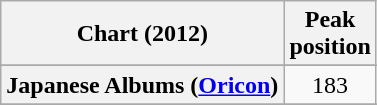<table class="wikitable sortable plainrowheaders" style="text-align:center">
<tr>
<th scope="col">Chart (2012)</th>
<th scope="col">Peak<br>position</th>
</tr>
<tr>
</tr>
<tr>
</tr>
<tr>
</tr>
<tr>
</tr>
<tr>
</tr>
<tr>
</tr>
<tr>
</tr>
<tr>
</tr>
<tr>
</tr>
<tr>
</tr>
<tr>
</tr>
<tr>
</tr>
<tr>
</tr>
<tr>
</tr>
<tr>
<th scope="row">Japanese Albums (<a href='#'>Oricon</a>)</th>
<td>183</td>
</tr>
<tr>
</tr>
<tr>
</tr>
<tr>
</tr>
<tr>
</tr>
<tr>
</tr>
<tr>
</tr>
<tr>
</tr>
<tr>
</tr>
<tr>
</tr>
<tr>
</tr>
<tr>
</tr>
<tr>
</tr>
<tr>
</tr>
</table>
